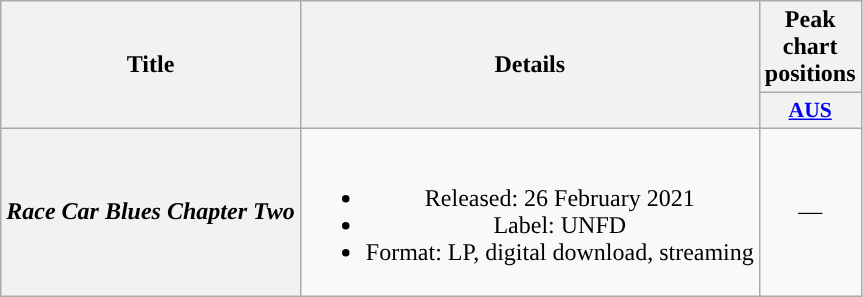<table class="wikitable plainrowheaders" style="text-align:center;">
<tr>
<th scope="col" rowspan="2">Title</th>
<th scope="col" rowspan="2">Details</th>
<th scope="col" colspan="1">Peak chart positions</th>
</tr>
<tr>
<th scope="col" style="width:3em;font-size:90%;"><a href='#'>AUS</a></th>
</tr>
<tr>
<th scope="row"><em>Race Car Blues Chapter Two</em></th>
<td><br><ul><li>Released: 26 February 2021</li><li>Label: UNFD</li><li>Format: LP, digital download, streaming</li></ul></td>
<td>—</td>
</tr>
</table>
